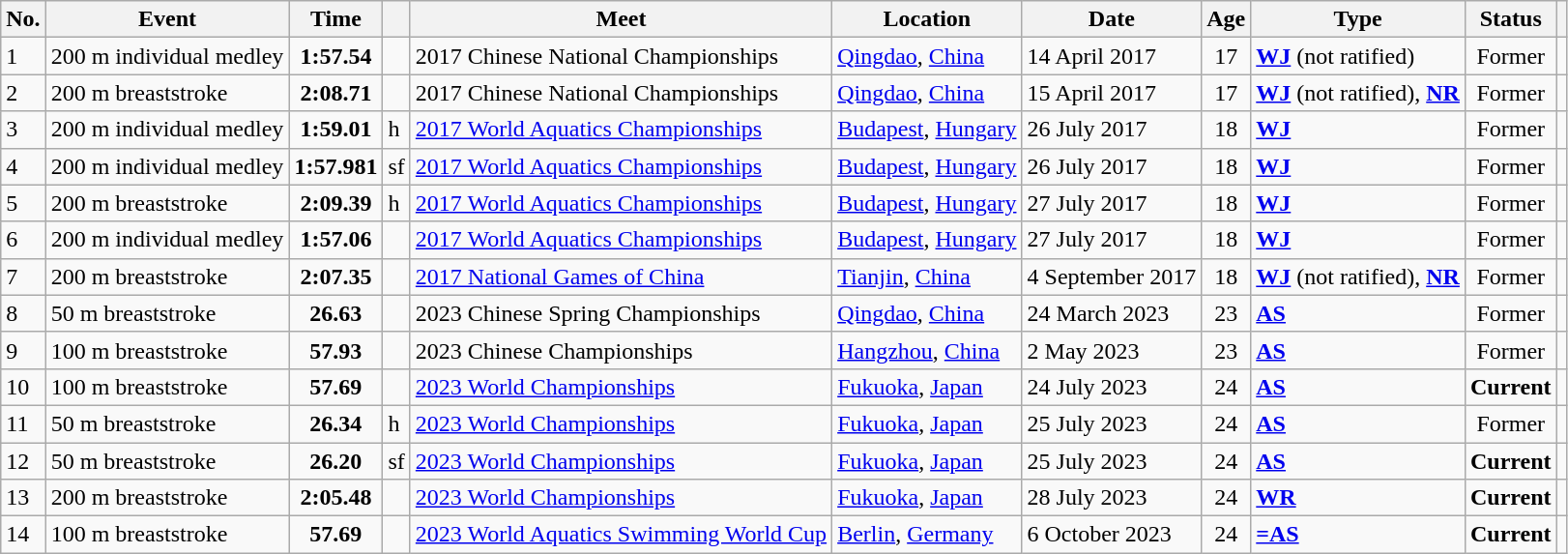<table class="wikitable sortable">
<tr>
<th>No.</th>
<th>Event</th>
<th>Time</th>
<th></th>
<th>Meet</th>
<th>Location</th>
<th>Date</th>
<th>Age</th>
<th>Type</th>
<th>Status</th>
<th></th>
</tr>
<tr>
<td>1</td>
<td>200 m individual medley</td>
<td style="text-align:center;"><strong>1:57.54</strong></td>
<td></td>
<td>2017 Chinese National Championships</td>
<td><a href='#'>Qingdao</a>, <a href='#'>China</a></td>
<td>14 April 2017</td>
<td style="text-align:center;">17</td>
<td><strong><a href='#'>WJ</a></strong> (not ratified)</td>
<td style="text-align:center;">Former</td>
<td style="text-align:center;"></td>
</tr>
<tr>
<td>2</td>
<td>200 m breaststroke</td>
<td style="text-align:center;"><strong>2:08.71</strong></td>
<td></td>
<td>2017 Chinese National Championships</td>
<td><a href='#'>Qingdao</a>, <a href='#'>China</a></td>
<td>15 April 2017</td>
<td style="text-align:center;">17</td>
<td><strong><a href='#'>WJ</a></strong> (not ratified), <strong><a href='#'>NR</a></strong></td>
<td style="text-align:center;">Former</td>
<td style="text-align:center;"></td>
</tr>
<tr>
<td>3</td>
<td>200 m individual medley</td>
<td style="text-align:center;"><strong>1:59.01</strong></td>
<td>h</td>
<td><a href='#'>2017 World Aquatics Championships</a></td>
<td><a href='#'>Budapest</a>, <a href='#'>Hungary</a></td>
<td>26 July 2017</td>
<td style="text-align:center;">18</td>
<td><strong><a href='#'>WJ</a></strong></td>
<td style="text-align:center;">Former</td>
<td style="text-align:center;"></td>
</tr>
<tr>
<td>4</td>
<td>200 m individual medley</td>
<td style="text-align:center;"><strong>1:57.981</strong></td>
<td>sf</td>
<td><a href='#'>2017 World Aquatics Championships</a></td>
<td><a href='#'>Budapest</a>, <a href='#'>Hungary</a></td>
<td>26 July 2017</td>
<td style="text-align:center;">18</td>
<td><strong><a href='#'>WJ</a></strong></td>
<td style="text-align:center;">Former</td>
<td style="text-align:center;"></td>
</tr>
<tr>
<td>5</td>
<td>200 m breaststroke</td>
<td style="text-align:center;"><strong>2:09.39</strong></td>
<td>h</td>
<td><a href='#'>2017 World Aquatics Championships</a></td>
<td><a href='#'>Budapest</a>, <a href='#'>Hungary</a></td>
<td>27 July 2017</td>
<td style="text-align:center;">18</td>
<td><strong><a href='#'>WJ</a></strong></td>
<td style="text-align:center;">Former</td>
<td style="text-align:center;"></td>
</tr>
<tr>
<td>6</td>
<td>200 m individual medley</td>
<td style="text-align:center;"><strong>1:57.06</strong></td>
<td></td>
<td><a href='#'>2017 World Aquatics Championships</a></td>
<td><a href='#'>Budapest</a>, <a href='#'>Hungary</a></td>
<td>27 July 2017</td>
<td style="text-align:center;">18</td>
<td><strong><a href='#'>WJ</a></strong></td>
<td style="text-align:center;">Former</td>
<td style="text-align:center;"></td>
</tr>
<tr>
<td>7</td>
<td>200 m breaststroke</td>
<td style="text-align:center;"><strong>2:07.35</strong></td>
<td></td>
<td><a href='#'>2017 National Games of China</a></td>
<td><a href='#'>Tianjin</a>, <a href='#'>China</a></td>
<td>4 September 2017</td>
<td style="text-align:center;">18</td>
<td><strong><a href='#'>WJ</a></strong> (not ratified), <strong><a href='#'>NR</a></strong></td>
<td style="text-align:center;">Former</td>
<td style="text-align:center;"></td>
</tr>
<tr>
<td>8</td>
<td>50 m breaststroke</td>
<td style="text-align:center;"><strong>26.63</strong></td>
<td></td>
<td>2023 Chinese Spring Championships</td>
<td><a href='#'>Qingdao</a>, <a href='#'>China</a></td>
<td>24 March 2023</td>
<td style="text-align:center;">23</td>
<td><strong><a href='#'>AS</a></strong></td>
<td style="text-align:center;">Former</td>
<td style="text-align:center;"></td>
</tr>
<tr>
<td>9</td>
<td>100 m breaststroke</td>
<td style="text-align:center;"><strong>57.93</strong></td>
<td></td>
<td>2023 Chinese Championships</td>
<td><a href='#'>Hangzhou</a>, <a href='#'>China</a></td>
<td>2 May 2023</td>
<td style="text-align:center;">23</td>
<td><strong><a href='#'>AS</a></strong></td>
<td style="text-align:center;">Former</td>
<td style="text-align: center;"></td>
</tr>
<tr>
<td>10</td>
<td>100 m breaststroke</td>
<td style="text-align:center;"><strong>57.69</strong></td>
<td></td>
<td><a href='#'>2023 World Championships</a></td>
<td><a href='#'>Fukuoka</a>, <a href='#'>Japan</a></td>
<td>24 July 2023</td>
<td style="text-align:center;">24</td>
<td><strong><a href='#'>AS</a></strong></td>
<td style="text-align:center;"><strong>Current</strong></td>
<td style="text-align:center;"></td>
</tr>
<tr>
<td>11</td>
<td>50 m breaststroke</td>
<td style="text-align:center;"><strong>26.34</strong></td>
<td>h</td>
<td><a href='#'>2023 World Championships</a></td>
<td><a href='#'>Fukuoka</a>, <a href='#'>Japan</a></td>
<td>25 July 2023</td>
<td style="text-align:center;">24</td>
<td><strong><a href='#'>AS</a></strong></td>
<td style="text-align:center;">Former</td>
<td style="text-align:center;"></td>
</tr>
<tr>
<td>12</td>
<td>50 m breaststroke</td>
<td style="text-align:center;"><strong>26.20</strong></td>
<td>sf</td>
<td><a href='#'>2023 World Championships</a></td>
<td><a href='#'>Fukuoka</a>, <a href='#'>Japan</a></td>
<td>25 July 2023</td>
<td style="text-align:center;">24</td>
<td><strong><a href='#'>AS</a></strong></td>
<td style="text-align:center;"><strong>Current</strong></td>
<td style="text-align:center;"></td>
</tr>
<tr>
<td>13</td>
<td>200 m breaststroke</td>
<td style="text-align:center;"><strong>2:05.48</strong></td>
<td></td>
<td><a href='#'>2023 World Championships</a></td>
<td><a href='#'>Fukuoka</a>, <a href='#'>Japan</a></td>
<td>28 July 2023</td>
<td style="text-align:center;">24</td>
<td><strong><a href='#'>WR</a></strong></td>
<td style="text-align:center;"><strong>Current</strong></td>
<td style="text-align:center;"></td>
</tr>
<tr>
<td>14</td>
<td>100 m breaststroke</td>
<td style="text-align:center;"><strong>57.69</strong></td>
<td></td>
<td><a href='#'>2023 World Aquatics Swimming World Cup</a></td>
<td><a href='#'>Berlin</a>, <a href='#'>Germany</a></td>
<td>6 October 2023</td>
<td style="text-align:center;">24</td>
<td><strong><a href='#'>=AS</a></strong></td>
<td style="text-align:center;"><strong>Current</strong></td>
<td style="text-align:center;"></td>
</tr>
</table>
